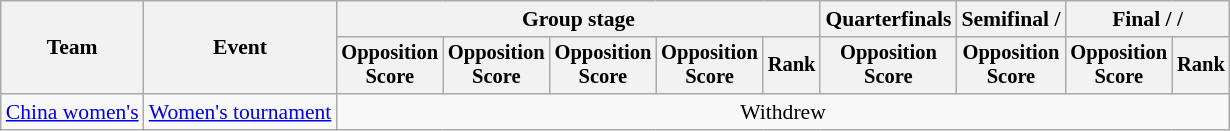<table class=wikitable style=font-size:90%;text-align:center>
<tr>
<th rowspan=2>Team</th>
<th rowspan=2>Event</th>
<th colspan=5>Group stage</th>
<th>Quarterfinals</th>
<th>Semifinal / </th>
<th colspan=2>Final /  / </th>
</tr>
<tr style=font-size:95%>
<th>Opposition<br>Score</th>
<th>Opposition<br>Score</th>
<th>Opposition<br>Score</th>
<th>Opposition<br>Score</th>
<th>Rank</th>
<th>Opposition<br>Score</th>
<th>Opposition<br>Score</th>
<th>Opposition<br>Score</th>
<th>Rank</th>
</tr>
<tr>
<td align=left><a href='#'>China women's</a></td>
<td align=left><a href='#'>Women's tournament</a></td>
<td colspan=9>Withdrew</td>
</tr>
</table>
